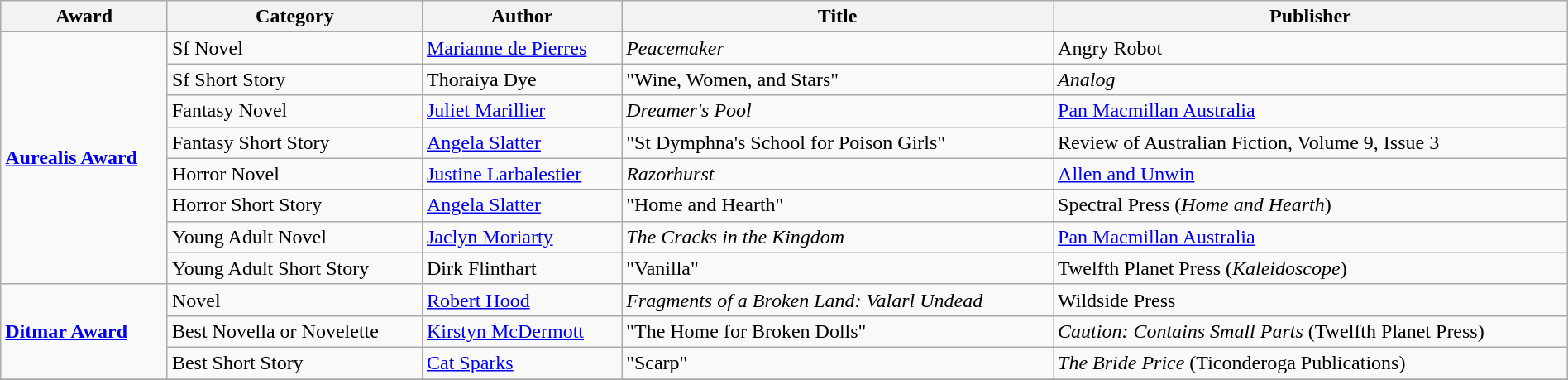<table class="wikitable" width=100%>
<tr>
<th>Award</th>
<th>Category</th>
<th>Author</th>
<th>Title</th>
<th>Publisher</th>
</tr>
<tr>
<td rowspan=8><strong><a href='#'>Aurealis Award</a></strong></td>
<td>Sf Novel</td>
<td><a href='#'>Marianne de Pierres</a></td>
<td><em>Peacemaker</em></td>
<td>Angry Robot</td>
</tr>
<tr>
<td>Sf Short Story</td>
<td>Thoraiya Dye</td>
<td>"Wine, Women, and Stars"</td>
<td><em>Analog</em></td>
</tr>
<tr>
<td>Fantasy Novel</td>
<td><a href='#'>Juliet Marillier</a></td>
<td><em>Dreamer's Pool</em></td>
<td><a href='#'>Pan Macmillan Australia</a></td>
</tr>
<tr>
<td>Fantasy Short Story</td>
<td><a href='#'>Angela Slatter</a></td>
<td>"St Dymphna's School for Poison Girls"</td>
<td>Review of Australian Fiction, Volume 9, Issue 3</td>
</tr>
<tr>
<td>Horror Novel</td>
<td><a href='#'>Justine Larbalestier</a></td>
<td><em>Razorhurst</em></td>
<td><a href='#'>Allen and Unwin</a></td>
</tr>
<tr>
<td>Horror Short Story</td>
<td><a href='#'>Angela Slatter</a></td>
<td>"Home and Hearth"</td>
<td>Spectral Press (<em>Home and Hearth</em>)</td>
</tr>
<tr>
<td>Young Adult Novel</td>
<td><a href='#'>Jaclyn Moriarty</a></td>
<td><em>The Cracks in the Kingdom</em></td>
<td><a href='#'>Pan Macmillan Australia</a></td>
</tr>
<tr>
<td>Young Adult Short Story</td>
<td>Dirk Flinthart</td>
<td>"Vanilla"</td>
<td>Twelfth Planet Press (<em>Kaleidoscope</em>)</td>
</tr>
<tr>
<td rowspan=3><strong><a href='#'>Ditmar Award</a></strong></td>
<td>Novel</td>
<td><a href='#'>Robert Hood</a></td>
<td><em>Fragments of a Broken Land: Valarl Undead</em></td>
<td>Wildside Press</td>
</tr>
<tr>
<td>Best Novella or Novelette</td>
<td><a href='#'>Kirstyn McDermott</a></td>
<td>"The Home for Broken Dolls"</td>
<td><em>Caution: Contains Small Parts</em> (Twelfth Planet Press)</td>
</tr>
<tr>
<td>Best Short Story</td>
<td><a href='#'>Cat Sparks</a></td>
<td>"Scarp"</td>
<td><em>The Bride Price</em> (Ticonderoga Publications)</td>
</tr>
<tr>
</tr>
</table>
